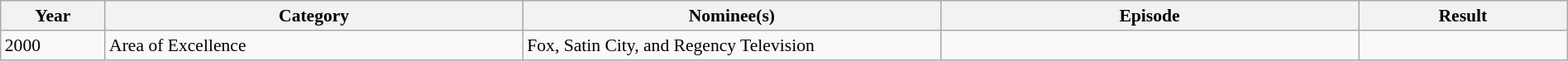<table class="wikitable" style="font-size: 90%" width=100%>
<tr>
<th width="5%">Year</th>
<th width="20%">Category</th>
<th width="20%">Nominee(s)</th>
<th width="20%">Episode</th>
<th width="10%">Result</th>
</tr>
<tr>
<td>2000</td>
<td>Area of Excellence</td>
<td>Fox, Satin City, and Regency Television</td>
<td></td>
<td></td>
</tr>
</table>
